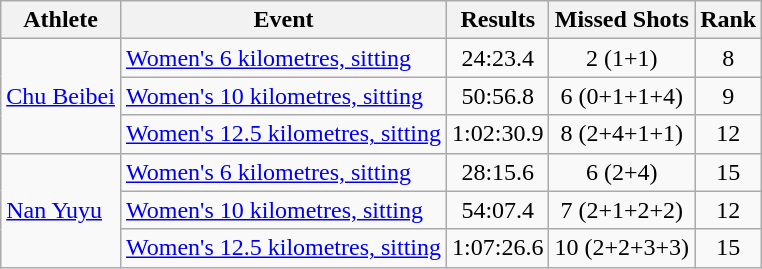<table class="wikitable" style="font-size:100%">
<tr>
<th>Athlete</th>
<th>Event</th>
<th>Results</th>
<th>Missed Shots</th>
<th>Rank</th>
</tr>
<tr align=center>
<td align=left rowspan=3><a href='#'>Chu Beibei</a></td>
<td align=left><a href='#'>Women's 6 kilometres, sitting</a></td>
<td>24:23.4</td>
<td>2 (1+1)</td>
<td>8</td>
</tr>
<tr align=center>
<td align=left><a href='#'>Women's 10 kilometres, sitting</a></td>
<td>50:56.8</td>
<td>6 (0+1+1+4)</td>
<td>9</td>
</tr>
<tr align=center>
<td align=left><a href='#'>Women's 12.5 kilometres, sitting</a></td>
<td>1:02:30.9</td>
<td>8 (2+4+1+1)</td>
<td>12</td>
</tr>
<tr align=center>
<td align=left rowspan=3><a href='#'>Nan Yuyu</a></td>
<td align=left><a href='#'>Women's 6 kilometres, sitting</a></td>
<td>28:15.6</td>
<td>6 (2+4)</td>
<td>15</td>
</tr>
<tr align=center>
<td align=left><a href='#'>Women's 10 kilometres, sitting</a></td>
<td>54:07.4</td>
<td>7 (2+1+2+2)</td>
<td>12</td>
</tr>
<tr align=center>
<td align=left><a href='#'>Women's 12.5 kilometres, sitting</a></td>
<td>1:07:26.6</td>
<td>10 (2+2+3+3)</td>
<td>15</td>
</tr>
</table>
